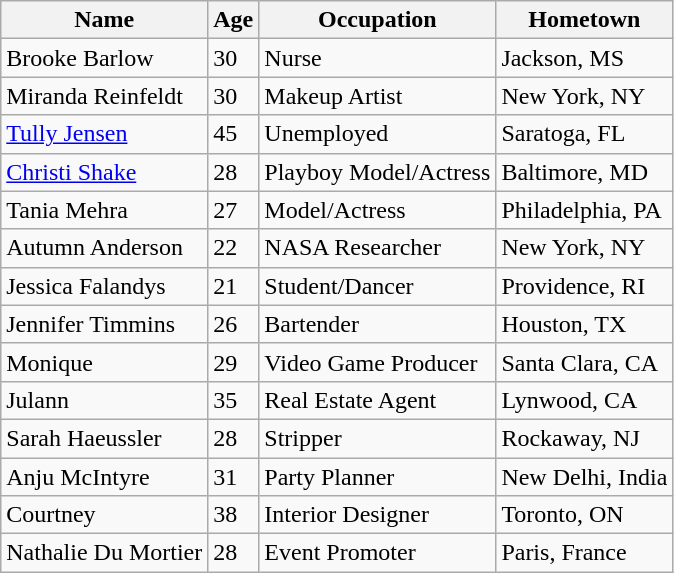<table class="wikitable sortable">
<tr>
<th>Name</th>
<th>Age</th>
<th>Occupation</th>
<th>Hometown</th>
</tr>
<tr>
<td>Brooke Barlow</td>
<td>30</td>
<td>Nurse</td>
<td>Jackson, MS</td>
</tr>
<tr>
<td>Miranda Reinfeldt</td>
<td>30</td>
<td>Makeup Artist</td>
<td>New York, NY</td>
</tr>
<tr>
<td><a href='#'>Tully Jensen</a></td>
<td>45</td>
<td>Unemployed</td>
<td>Saratoga, FL</td>
</tr>
<tr>
<td><a href='#'>Christi Shake</a></td>
<td>28</td>
<td>Playboy Model/Actress</td>
<td>Baltimore, MD</td>
</tr>
<tr>
<td>Tania Mehra</td>
<td>27</td>
<td>Model/Actress</td>
<td>Philadelphia, PA</td>
</tr>
<tr>
<td>Autumn Anderson</td>
<td>22</td>
<td>NASA Researcher</td>
<td>New York, NY</td>
</tr>
<tr>
<td>Jessica Falandys</td>
<td>21</td>
<td>Student/Dancer</td>
<td>Providence, RI</td>
</tr>
<tr>
<td>Jennifer Timmins</td>
<td>26</td>
<td>Bartender</td>
<td>Houston, TX</td>
</tr>
<tr>
<td>Monique</td>
<td>29</td>
<td>Video Game Producer</td>
<td>Santa Clara, CA</td>
</tr>
<tr>
<td>Julann</td>
<td>35</td>
<td>Real Estate Agent</td>
<td>Lynwood, CA</td>
</tr>
<tr>
<td>Sarah Haeussler</td>
<td>28</td>
<td>Stripper</td>
<td>Rockaway, NJ</td>
</tr>
<tr>
<td>Anju McIntyre</td>
<td>31</td>
<td>Party Planner</td>
<td>New Delhi, India</td>
</tr>
<tr>
<td>Courtney</td>
<td>38</td>
<td>Interior Designer</td>
<td>Toronto, ON</td>
</tr>
<tr>
<td>Nathalie Du Mortier</td>
<td>28</td>
<td>Event Promoter</td>
<td>Paris, France</td>
</tr>
</table>
